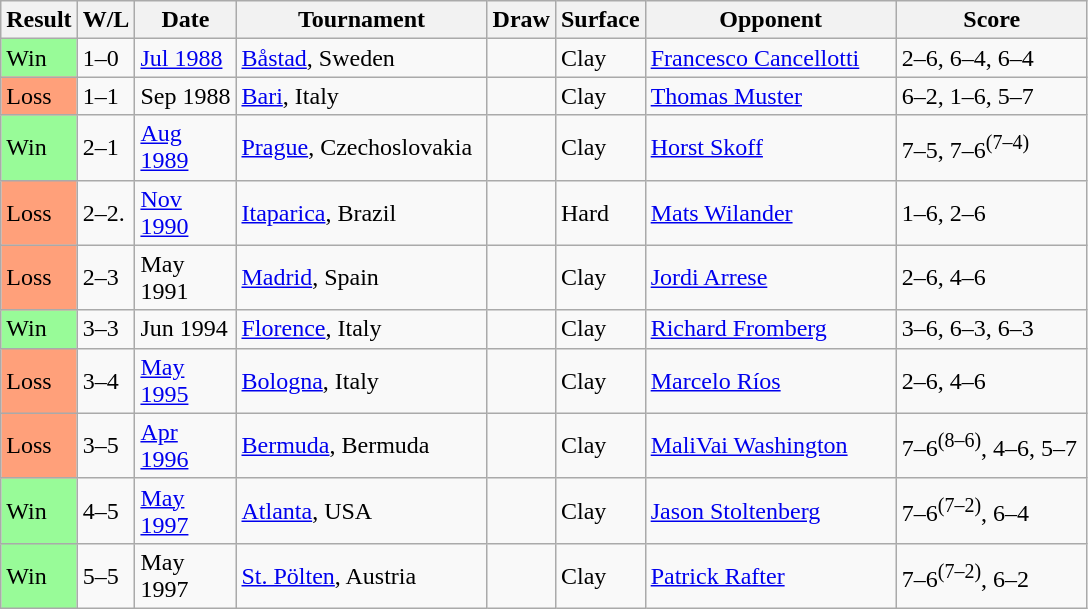<table class="sortable wikitable">
<tr>
<th style="width:40px">Result</th>
<th style="width:30px" class="unsortable">W/L</th>
<th style="width:60px">Date</th>
<th style="width:160px">Tournament</th>
<th style="width:20px">Draw</th>
<th style="width:50px">Surface</th>
<th style="width:160px">Opponent</th>
<th style="width:120px" class="unsortable">Score</th>
</tr>
<tr>
<td style="background:#98fb98;">Win</td>
<td>1–0</td>
<td><a href='#'>Jul 1988</a></td>
<td><a href='#'>Båstad</a>, Sweden</td>
<td></td>
<td>Clay</td>
<td> <a href='#'>Francesco Cancellotti</a></td>
<td>2–6, 6–4, 6–4</td>
</tr>
<tr>
<td style="background:#ffa07a;">Loss</td>
<td>1–1</td>
<td>Sep 1988</td>
<td><a href='#'>Bari</a>, Italy</td>
<td></td>
<td>Clay</td>
<td> <a href='#'>Thomas Muster</a></td>
<td>6–2, 1–6, 5–7</td>
</tr>
<tr>
<td style="background:#98fb98;">Win</td>
<td>2–1</td>
<td><a href='#'>Aug 1989</a></td>
<td><a href='#'>Prague</a>, Czechoslovakia</td>
<td></td>
<td>Clay</td>
<td> <a href='#'>Horst Skoff</a></td>
<td>7–5, 7–6<sup>(7–4)</sup></td>
</tr>
<tr>
<td style="background:#ffa07a;">Loss</td>
<td>2–2.</td>
<td><a href='#'>Nov 1990</a></td>
<td><a href='#'>Itaparica</a>, Brazil</td>
<td></td>
<td>Hard</td>
<td> <a href='#'>Mats Wilander</a></td>
<td>1–6, 2–6</td>
</tr>
<tr>
<td style="background:#ffa07a;">Loss</td>
<td>2–3</td>
<td>May 1991</td>
<td><a href='#'>Madrid</a>, Spain</td>
<td></td>
<td>Clay</td>
<td> <a href='#'>Jordi Arrese</a></td>
<td>2–6, 4–6</td>
</tr>
<tr>
<td style="background:#98fb98;">Win</td>
<td>3–3</td>
<td>Jun 1994</td>
<td><a href='#'>Florence</a>, Italy</td>
<td></td>
<td>Clay</td>
<td> <a href='#'>Richard Fromberg</a></td>
<td>3–6, 6–3, 6–3</td>
</tr>
<tr>
<td style="background:#ffa07a;">Loss</td>
<td>3–4</td>
<td><a href='#'>May 1995</a></td>
<td><a href='#'>Bologna</a>, Italy</td>
<td></td>
<td>Clay</td>
<td> <a href='#'>Marcelo Ríos</a></td>
<td>2–6, 4–6</td>
</tr>
<tr>
<td style="background:#ffa07a;">Loss</td>
<td>3–5</td>
<td><a href='#'>Apr 1996</a></td>
<td><a href='#'>Bermuda</a>, Bermuda</td>
<td></td>
<td>Clay</td>
<td> <a href='#'>MaliVai Washington</a></td>
<td>7–6<sup>(8–6)</sup>, 4–6, 5–7</td>
</tr>
<tr>
<td style="background:#98fb98;">Win</td>
<td>4–5</td>
<td><a href='#'>May 1997</a></td>
<td><a href='#'>Atlanta</a>, USA</td>
<td></td>
<td>Clay</td>
<td> <a href='#'>Jason Stoltenberg</a></td>
<td>7–6<sup>(7–2)</sup>, 6–4</td>
</tr>
<tr>
<td style="background:#98fb98;">Win</td>
<td>5–5</td>
<td>May 1997</td>
<td><a href='#'>St. Pölten</a>, Austria</td>
<td></td>
<td>Clay</td>
<td> <a href='#'>Patrick Rafter</a></td>
<td>7–6<sup>(7–2)</sup>, 6–2</td>
</tr>
</table>
